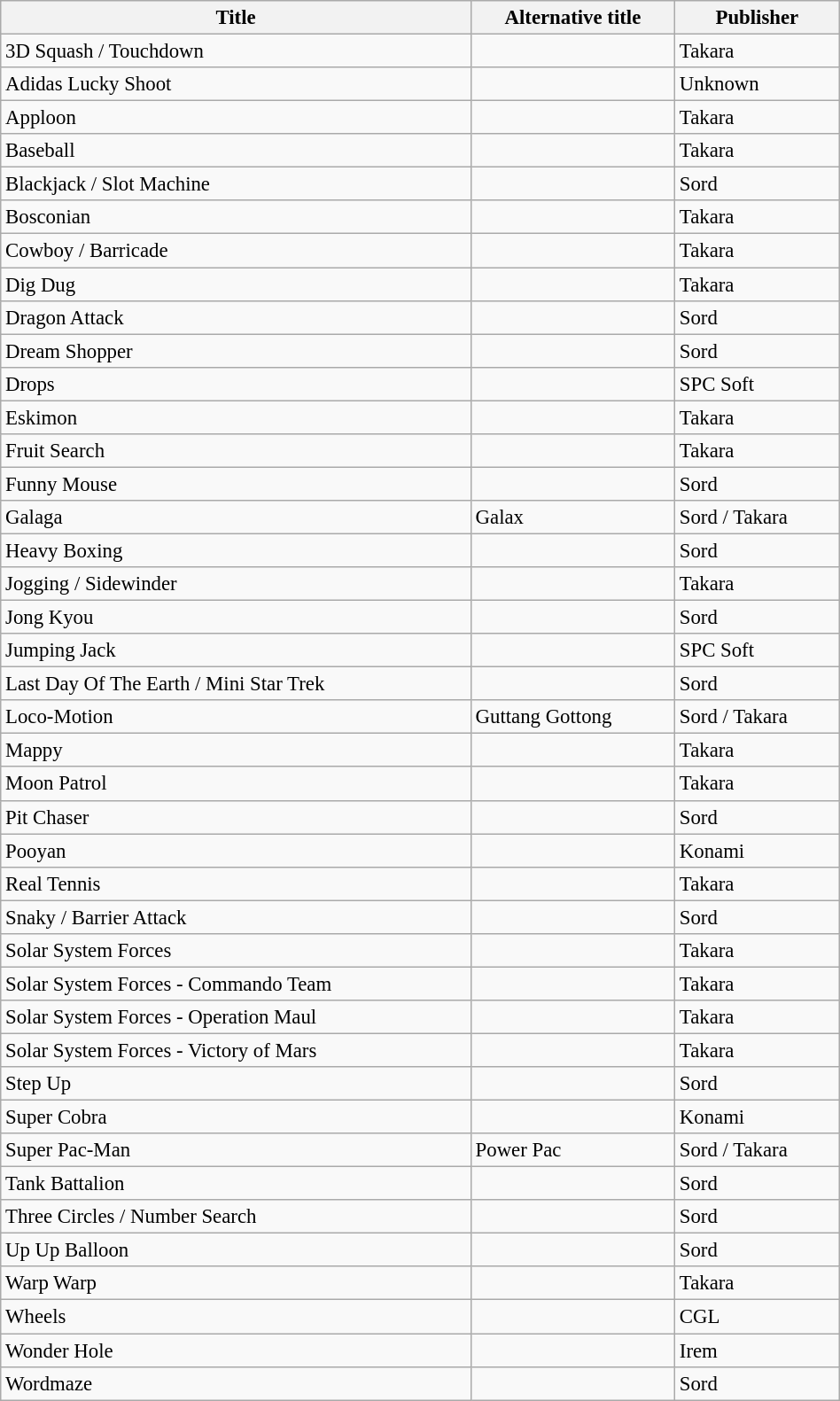<table class="wikitable plainrowheaders sortable" style="width:50%; font-size:95%;" id="softwarelist">
<tr>
<th rowspan="1">Title</th>
<th colspan="1">Alternative title</th>
<th rowspan="1">Publisher</th>
</tr>
<tr>
<td>3D Squash / Touchdown</td>
<td></td>
<td>Takara</td>
</tr>
<tr>
<td>Adidas Lucky Shoot</td>
<td></td>
<td>Unknown</td>
</tr>
<tr>
<td>Apploon</td>
<td></td>
<td>Takara</td>
</tr>
<tr>
<td>Baseball</td>
<td></td>
<td>Takara</td>
</tr>
<tr>
<td>Blackjack / Slot Machine</td>
<td></td>
<td>Sord</td>
</tr>
<tr>
<td>Bosconian</td>
<td></td>
<td>Takara</td>
</tr>
<tr>
<td>Cowboy / Barricade</td>
<td></td>
<td>Takara</td>
</tr>
<tr>
<td>Dig Dug</td>
<td></td>
<td>Takara</td>
</tr>
<tr>
<td>Dragon Attack</td>
<td></td>
<td>Sord</td>
</tr>
<tr>
<td>Dream Shopper</td>
<td></td>
<td>Sord</td>
</tr>
<tr>
<td>Drops</td>
<td></td>
<td>SPC Soft</td>
</tr>
<tr>
<td>Eskimon</td>
<td></td>
<td>Takara</td>
</tr>
<tr>
<td>Fruit Search</td>
<td></td>
<td>Takara</td>
</tr>
<tr>
<td>Funny Mouse</td>
<td></td>
<td>Sord</td>
</tr>
<tr>
<td>Galaga</td>
<td>Galax</td>
<td>Sord / Takara</td>
</tr>
<tr>
<td>Heavy Boxing</td>
<td></td>
<td>Sord</td>
</tr>
<tr>
<td>Jogging / Sidewinder</td>
<td></td>
<td>Takara</td>
</tr>
<tr>
<td>Jong Kyou</td>
<td></td>
<td>Sord</td>
</tr>
<tr>
<td>Jumping Jack</td>
<td></td>
<td>SPC Soft</td>
</tr>
<tr>
<td>Last Day Of The Earth / Mini Star Trek</td>
<td></td>
<td>Sord</td>
</tr>
<tr>
<td>Loco-Motion</td>
<td>Guttang Gottong</td>
<td>Sord / Takara</td>
</tr>
<tr>
<td>Mappy</td>
<td></td>
<td>Takara</td>
</tr>
<tr>
<td>Moon Patrol</td>
<td></td>
<td>Takara</td>
</tr>
<tr>
<td>Pit Chaser</td>
<td></td>
<td>Sord</td>
</tr>
<tr>
<td>Pooyan</td>
<td></td>
<td>Konami</td>
</tr>
<tr>
<td>Real Tennis</td>
<td></td>
<td>Takara</td>
</tr>
<tr>
<td>Snaky / Barrier Attack</td>
<td></td>
<td>Sord</td>
</tr>
<tr>
<td>Solar System Forces</td>
<td></td>
<td>Takara</td>
</tr>
<tr>
<td>Solar System Forces - Commando Team</td>
<td></td>
<td>Takara</td>
</tr>
<tr>
<td>Solar System Forces - Operation Maul</td>
<td></td>
<td>Takara</td>
</tr>
<tr>
<td>Solar System Forces - Victory of Mars</td>
<td></td>
<td>Takara</td>
</tr>
<tr>
<td>Step Up</td>
<td></td>
<td>Sord</td>
</tr>
<tr>
<td>Super Cobra</td>
<td></td>
<td>Konami</td>
</tr>
<tr>
<td>Super Pac-Man</td>
<td>Power Pac</td>
<td>Sord / Takara</td>
</tr>
<tr>
<td>Tank Battalion</td>
<td></td>
<td>Sord</td>
</tr>
<tr>
<td>Three Circles / Number Search</td>
<td></td>
<td>Sord</td>
</tr>
<tr>
<td>Up Up Balloon</td>
<td></td>
<td>Sord</td>
</tr>
<tr>
<td>Warp Warp</td>
<td></td>
<td>Takara</td>
</tr>
<tr>
<td>Wheels</td>
<td></td>
<td>CGL</td>
</tr>
<tr>
<td>Wonder Hole</td>
<td></td>
<td>Irem</td>
</tr>
<tr>
<td>Wordmaze</td>
<td></td>
<td>Sord</td>
</tr>
</table>
